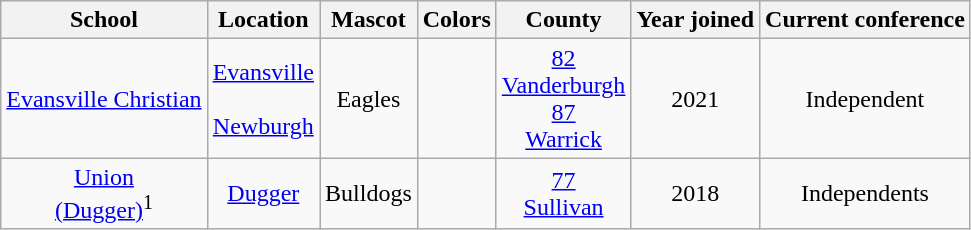<table class="wikitable" style="text-align:center;">
<tr>
<th>School</th>
<th>Location</th>
<th>Mascot</th>
<th>Colors</th>
<th>County</th>
<th>Year joined</th>
<th>Current conference</th>
</tr>
<tr>
<td><a href='#'>Evansville Christian</a></td>
<td><a href='#'>Evansville</a> <br> <br> <a href='#'>Newburgh</a></td>
<td>Eagles</td>
<td>  </td>
<td><a href='#'>82<br>Vanderburgh</a> <br> <a href='#'>87<br>Warrick</a></td>
<td>2021</td>
<td>Independent</td>
</tr>
<tr>
<td><a href='#'>Union<br>(Dugger)</a><sup>1</sup></td>
<td><a href='#'>Dugger</a></td>
<td>Bulldogs</td>
<td>  </td>
<td><a href='#'>77 <br> Sullivan</a></td>
<td>2018</td>
<td>Independents</td>
</tr>
</table>
